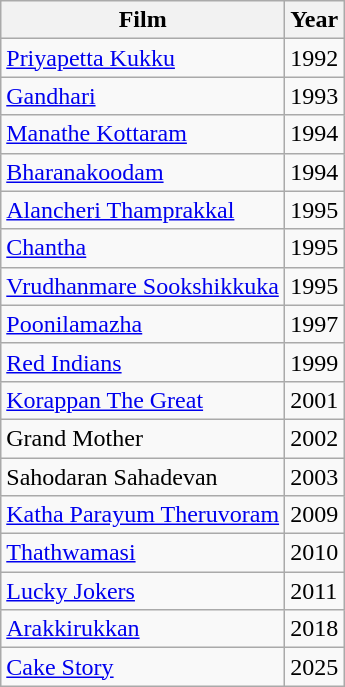<table class="wikitable">
<tr>
<th>Film</th>
<th>Year</th>
</tr>
<tr>
<td><a href='#'>Priyapetta Kukku</a></td>
<td>1992</td>
</tr>
<tr>
<td><a href='#'>Gandhari</a></td>
<td>1993</td>
</tr>
<tr>
<td><a href='#'>Manathe Kottaram</a></td>
<td>1994</td>
</tr>
<tr>
<td><a href='#'>Bharanakoodam</a></td>
<td>1994</td>
</tr>
<tr>
<td><a href='#'>Alancheri Thamprakkal</a></td>
<td>1995</td>
</tr>
<tr>
<td><a href='#'>Chantha</a></td>
<td>1995</td>
</tr>
<tr>
<td><a href='#'>Vrudhanmare Sookshikkuka</a></td>
<td>1995</td>
</tr>
<tr>
<td><a href='#'>Poonilamazha</a></td>
<td>1997</td>
</tr>
<tr>
<td><a href='#'>Red Indians</a></td>
<td>1999</td>
</tr>
<tr>
<td><a href='#'>Korappan The Great</a></td>
<td>2001</td>
</tr>
<tr>
<td>Grand Mother</td>
<td>2002</td>
</tr>
<tr>
<td>Sahodaran Sahadevan</td>
<td>2003</td>
</tr>
<tr>
<td><a href='#'>Katha Parayum Theruvoram</a></td>
<td>2009</td>
</tr>
<tr>
<td><a href='#'>Thathwamasi</a></td>
<td>2010</td>
</tr>
<tr>
<td><a href='#'>Lucky Jokers</a></td>
<td>2011</td>
</tr>
<tr>
<td><a href='#'>Arakkirukkan</a></td>
<td>2018</td>
</tr>
<tr>
<td><a href='#'>Cake Story</a></td>
<td>2025</td>
</tr>
</table>
